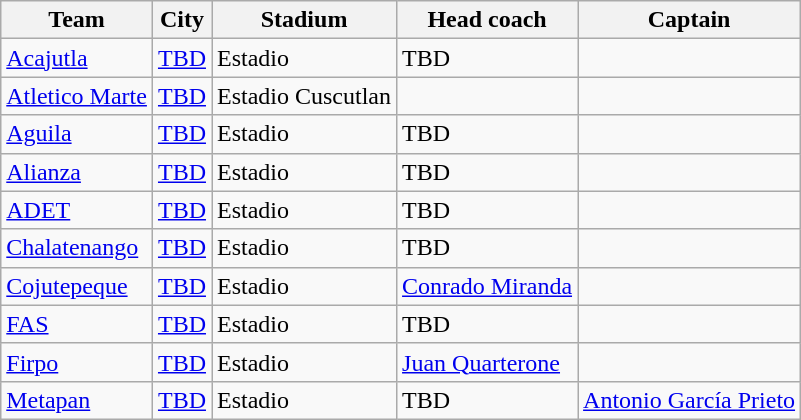<table class="wikitable">
<tr>
<th>Team</th>
<th>City</th>
<th>Stadium</th>
<th>Head coach</th>
<th>Captain</th>
</tr>
<tr>
<td><a href='#'>Acajutla</a></td>
<td><a href='#'>TBD</a></td>
<td>Estadio</td>
<td> TBD</td>
<td></td>
</tr>
<tr>
<td><a href='#'>Atletico Marte</a></td>
<td><a href='#'>TBD</a></td>
<td>Estadio Cuscutlan</td>
<td></td>
<td></td>
</tr>
<tr>
<td><a href='#'>Aguila</a></td>
<td><a href='#'>TBD</a></td>
<td>Estadio</td>
<td> TBD</td>
<td></td>
</tr>
<tr>
<td><a href='#'>Alianza</a></td>
<td><a href='#'>TBD</a></td>
<td>Estadio</td>
<td> TBD</td>
<td></td>
</tr>
<tr>
<td><a href='#'>ADET</a></td>
<td><a href='#'>TBD</a></td>
<td>Estadio</td>
<td> TBD</td>
<td></td>
</tr>
<tr>
<td><a href='#'>Chalatenango</a></td>
<td><a href='#'>TBD</a></td>
<td>Estadio</td>
<td> TBD</td>
<td></td>
</tr>
<tr>
<td><a href='#'>Cojutepeque</a></td>
<td><a href='#'>TBD</a></td>
<td>Estadio</td>
<td> <a href='#'>Conrado Miranda</a></td>
<td></td>
</tr>
<tr>
<td><a href='#'>FAS</a></td>
<td><a href='#'>TBD</a></td>
<td>Estadio</td>
<td> TBD</td>
<td></td>
</tr>
<tr>
<td><a href='#'>Firpo</a></td>
<td><a href='#'>TBD</a></td>
<td>Estadio</td>
<td> <a href='#'>Juan Quarterone</a></td>
<td></td>
</tr>
<tr>
<td><a href='#'>Metapan</a></td>
<td><a href='#'>TBD</a></td>
<td>Estadio</td>
<td> TBD</td>
<td> <a href='#'>Antonio García Prieto</a></td>
</tr>
</table>
